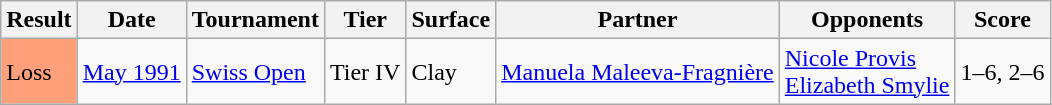<table class="sortable wikitable">
<tr>
<th>Result</th>
<th>Date</th>
<th>Tournament</th>
<th>Tier</th>
<th>Surface</th>
<th>Partner</th>
<th>Opponents</th>
<th class="unsortable">Score</th>
</tr>
<tr>
<td style="background:#FFA07A;">Loss</td>
<td><a href='#'>May 1991</a></td>
<td><a href='#'>Swiss Open</a></td>
<td>Tier IV</td>
<td>Clay</td>
<td> <a href='#'>Manuela Maleeva-Fragnière</a></td>
<td> <a href='#'>Nicole Provis</a><br> <a href='#'>Elizabeth Smylie</a></td>
<td>1–6, 2–6</td>
</tr>
</table>
